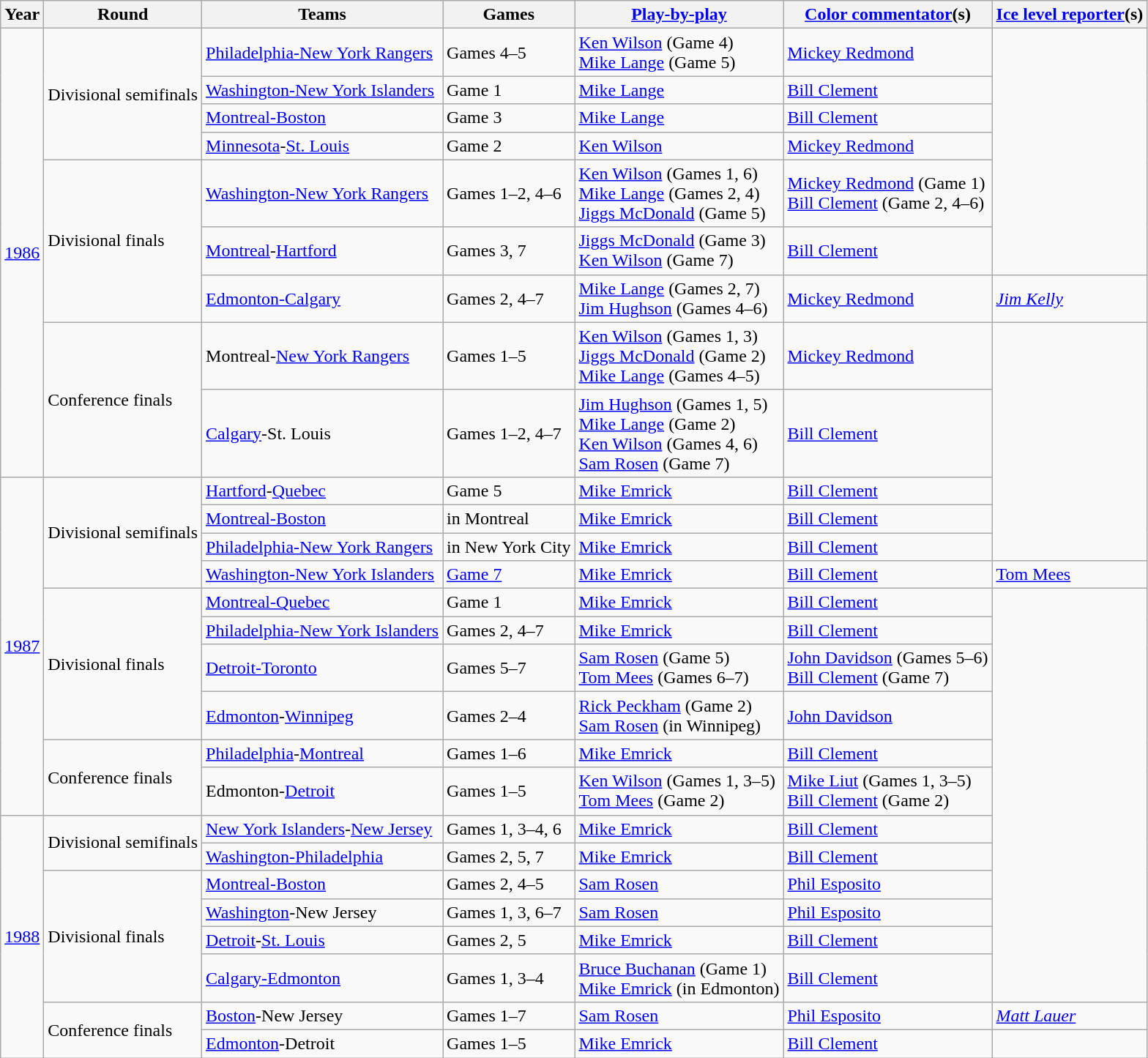<table class="wikitable">
<tr>
<th>Year</th>
<th>Round</th>
<th>Teams</th>
<th>Games</th>
<th><a href='#'>Play-by-play</a></th>
<th><a href='#'>Color commentator</a>(s)</th>
<th><a href='#'>Ice level reporter</a>(s)</th>
</tr>
<tr>
<td rowspan=9><a href='#'>1986</a></td>
<td rowspan=4>Divisional semifinals</td>
<td><a href='#'>Philadelphia-New York Rangers</a></td>
<td>Games 4–5</td>
<td><a href='#'>Ken Wilson</a> (Game 4)<br><a href='#'>Mike Lange</a> (Game 5)</td>
<td><a href='#'>Mickey Redmond</a></td>
</tr>
<tr>
<td><a href='#'>Washington-New York Islanders</a></td>
<td>Game 1</td>
<td><a href='#'>Mike Lange</a></td>
<td><a href='#'>Bill Clement</a></td>
</tr>
<tr>
<td><a href='#'>Montreal-Boston</a></td>
<td>Game 3</td>
<td><a href='#'>Mike Lange</a></td>
<td><a href='#'>Bill Clement</a></td>
</tr>
<tr>
<td><a href='#'>Minnesota</a>-<a href='#'>St. Louis</a></td>
<td>Game 2</td>
<td><a href='#'>Ken Wilson</a></td>
<td><a href='#'>Mickey Redmond</a></td>
</tr>
<tr>
<td rowspan=3>Divisional finals</td>
<td><a href='#'>Washington-New York Rangers</a></td>
<td>Games 1–2, 4–6</td>
<td><a href='#'>Ken Wilson</a> (Games 1, 6)<br><a href='#'>Mike Lange</a> (Games 2, 4)<br><a href='#'>Jiggs McDonald</a> (Game 5)</td>
<td><a href='#'>Mickey Redmond</a> (Game 1)<br><a href='#'>Bill Clement</a> (Game 2, 4–6)</td>
</tr>
<tr>
<td><a href='#'>Montreal</a>-<a href='#'>Hartford</a></td>
<td>Games 3, 7</td>
<td><a href='#'>Jiggs McDonald</a> (Game 3)<br><a href='#'>Ken Wilson</a> (Game 7)</td>
<td><a href='#'>Bill Clement</a></td>
</tr>
<tr>
<td><a href='#'>Edmonton-Calgary</a></td>
<td>Games 2, 4–7</td>
<td><a href='#'>Mike Lange</a> (Games 2, 7)<br><a href='#'>Jim Hughson</a> (Games 4–6)</td>
<td><a href='#'>Mickey Redmond</a></td>
<td><em><a href='#'>Jim Kelly</a></em></td>
</tr>
<tr>
<td rowspan=2>Conference finals</td>
<td>Montreal-<a href='#'>New York Rangers</a></td>
<td>Games 1–5</td>
<td><a href='#'>Ken Wilson</a> (Games 1, 3)<br><a href='#'>Jiggs McDonald</a> (Game 2)<br><a href='#'>Mike Lange</a> (Games 4–5)</td>
<td><a href='#'>Mickey Redmond</a></td>
</tr>
<tr>
<td><a href='#'>Calgary</a>-St. Louis</td>
<td>Games 1–2, 4–7</td>
<td><a href='#'>Jim Hughson</a> (Games 1, 5)<br><a href='#'>Mike Lange</a> (Game 2)<br><a href='#'>Ken Wilson</a> (Games 4, 6)<br><a href='#'>Sam Rosen</a> (Game 7)</td>
<td><a href='#'>Bill Clement</a></td>
</tr>
<tr>
<td rowspan=10><a href='#'>1987</a></td>
<td rowspan=4>Divisional semifinals</td>
<td><a href='#'>Hartford</a>-<a href='#'>Quebec</a></td>
<td>Game 5</td>
<td><a href='#'>Mike Emrick</a></td>
<td><a href='#'>Bill Clement</a></td>
</tr>
<tr>
<td><a href='#'>Montreal-Boston</a></td>
<td>in Montreal</td>
<td><a href='#'>Mike Emrick</a></td>
<td><a href='#'>Bill Clement</a></td>
</tr>
<tr>
<td><a href='#'>Philadelphia-New York Rangers</a></td>
<td>in New York City</td>
<td><a href='#'>Mike Emrick</a></td>
<td><a href='#'>Bill Clement</a></td>
</tr>
<tr>
<td><a href='#'>Washington-New York Islanders</a></td>
<td><a href='#'>Game 7</a></td>
<td><a href='#'>Mike Emrick</a></td>
<td><a href='#'>Bill Clement</a></td>
<td><a href='#'>Tom Mees</a></td>
</tr>
<tr>
<td rowspan=4>Divisional finals</td>
<td><a href='#'>Montreal-Quebec</a></td>
<td>Game 1</td>
<td><a href='#'>Mike Emrick</a></td>
<td><a href='#'>Bill Clement</a></td>
</tr>
<tr>
<td><a href='#'>Philadelphia-New York Islanders</a></td>
<td>Games 2, 4–7</td>
<td><a href='#'>Mike Emrick</a></td>
<td><a href='#'>Bill Clement</a></td>
</tr>
<tr>
<td><a href='#'>Detroit-Toronto</a></td>
<td>Games 5–7</td>
<td><a href='#'>Sam Rosen</a> (Game 5)<br><a href='#'>Tom Mees</a> (Games 6–7)</td>
<td><a href='#'>John Davidson</a> (Games 5–6)<br><a href='#'>Bill Clement</a> (Game 7)</td>
</tr>
<tr>
<td><a href='#'>Edmonton</a>-<a href='#'>Winnipeg</a></td>
<td>Games 2–4</td>
<td><a href='#'>Rick Peckham</a> (Game 2)<br><a href='#'>Sam Rosen</a> (in Winnipeg)</td>
<td><a href='#'>John Davidson</a></td>
</tr>
<tr>
<td rowspan=2>Conference finals</td>
<td><a href='#'>Philadelphia</a>-<a href='#'>Montreal</a></td>
<td>Games 1–6</td>
<td><a href='#'>Mike Emrick</a></td>
<td><a href='#'>Bill Clement</a></td>
</tr>
<tr>
<td>Edmonton-<a href='#'>Detroit</a></td>
<td>Games 1–5</td>
<td><a href='#'>Ken Wilson</a> (Games 1, 3–5)<br><a href='#'>Tom Mees</a> (Game 2)</td>
<td><a href='#'>Mike Liut</a> (Games 1, 3–5)<br><a href='#'>Bill Clement</a> (Game 2)</td>
</tr>
<tr>
<td rowspan=9><a href='#'>1988</a></td>
<td rowspan=2>Divisional semifinals</td>
<td><a href='#'>New York Islanders</a>-<a href='#'>New Jersey</a></td>
<td>Games 1, 3–4, 6</td>
<td><a href='#'>Mike Emrick</a></td>
<td><a href='#'>Bill Clement</a></td>
</tr>
<tr>
<td><a href='#'>Washington-Philadelphia</a></td>
<td>Games 2, 5, 7</td>
<td><a href='#'>Mike Emrick</a></td>
<td><a href='#'>Bill Clement</a></td>
</tr>
<tr>
<td rowspan=4>Divisional finals</td>
<td><a href='#'>Montreal-Boston</a></td>
<td>Games 2, 4–5</td>
<td><a href='#'>Sam Rosen</a></td>
<td><a href='#'>Phil Esposito</a></td>
</tr>
<tr>
<td><a href='#'>Washington</a>-New Jersey</td>
<td>Games 1, 3, 6–7</td>
<td><a href='#'>Sam Rosen</a></td>
<td><a href='#'>Phil Esposito</a></td>
</tr>
<tr>
<td><a href='#'>Detroit</a>-<a href='#'>St. Louis</a></td>
<td>Games 2, 5</td>
<td><a href='#'>Mike Emrick</a></td>
<td><a href='#'>Bill Clement</a></td>
</tr>
<tr>
<td><a href='#'>Calgary-Edmonton</a></td>
<td>Games 1, 3–4</td>
<td><a href='#'>Bruce Buchanan</a> (Game 1)<br><a href='#'>Mike Emrick</a> (in Edmonton)</td>
<td><a href='#'>Bill Clement</a></td>
</tr>
<tr>
<td rowspan=2>Conference finals</td>
<td><a href='#'>Boston</a>-New Jersey</td>
<td>Games 1–7</td>
<td><a href='#'>Sam Rosen</a></td>
<td><a href='#'>Phil Esposito</a></td>
<td><em><a href='#'>Matt Lauer</a></em></td>
</tr>
<tr>
<td><a href='#'>Edmonton</a>-Detroit</td>
<td>Games 1–5</td>
<td><a href='#'>Mike Emrick</a></td>
<td><a href='#'>Bill Clement</a></td>
</tr>
</table>
